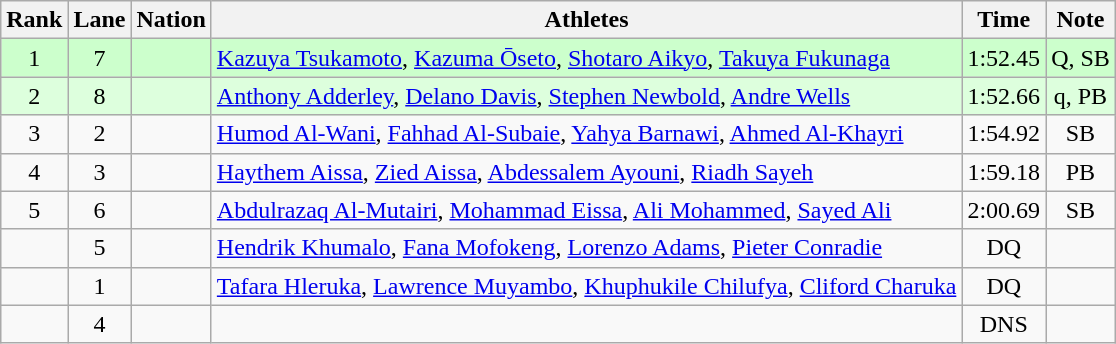<table class="wikitable sortable" style="text-align:center">
<tr>
<th>Rank</th>
<th>Lane</th>
<th>Nation</th>
<th>Athletes</th>
<th>Time</th>
<th>Note</th>
</tr>
<tr bgcolor=ccffcc>
<td>1</td>
<td>7</td>
<td align=left></td>
<td align=left><a href='#'>Kazuya Tsukamoto</a>, <a href='#'>Kazuma Ōseto</a>, <a href='#'>Shotaro Aikyo</a>, <a href='#'>Takuya Fukunaga</a></td>
<td>1:52.45</td>
<td>Q, SB</td>
</tr>
<tr bgcolor=ddffdd>
<td>2</td>
<td>8</td>
<td align=left></td>
<td align=left><a href='#'>Anthony Adderley</a>, <a href='#'>Delano Davis</a>, <a href='#'>Stephen Newbold</a>, <a href='#'>Andre Wells</a></td>
<td>1:52.66</td>
<td>q, PB</td>
</tr>
<tr>
<td>3</td>
<td>2</td>
<td align=left></td>
<td align=left><a href='#'>Humod Al-Wani</a>, <a href='#'>Fahhad Al-Subaie</a>, <a href='#'>Yahya Barnawi</a>, <a href='#'>Ahmed Al-Khayri</a></td>
<td>1:54.92</td>
<td>SB</td>
</tr>
<tr>
<td>4</td>
<td>3</td>
<td align=left></td>
<td align=left><a href='#'>Haythem Aissa</a>, <a href='#'>Zied Aissa</a>, <a href='#'>Abdessalem Ayouni</a>, <a href='#'>Riadh Sayeh</a></td>
<td>1:59.18</td>
<td>PB</td>
</tr>
<tr>
<td>5</td>
<td>6</td>
<td align=left></td>
<td align=left><a href='#'>Abdulrazaq Al-Mutairi</a>, <a href='#'>Mohammad Eissa</a>, <a href='#'>Ali Mohammed</a>, <a href='#'>Sayed Ali</a></td>
<td>2:00.69</td>
<td>SB</td>
</tr>
<tr>
<td></td>
<td>5</td>
<td align=left></td>
<td align=left><a href='#'>Hendrik Khumalo</a>, <a href='#'>Fana Mofokeng</a>, <a href='#'>Lorenzo Adams</a>, <a href='#'>Pieter Conradie</a></td>
<td>DQ</td>
<td></td>
</tr>
<tr>
<td></td>
<td>1</td>
<td align=left></td>
<td align=left><a href='#'>Tafara Hleruka</a>, <a href='#'>Lawrence Muyambo</a>, <a href='#'>Khuphukile Chilufya</a>, <a href='#'>Cliford Charuka</a></td>
<td>DQ</td>
<td></td>
</tr>
<tr>
<td></td>
<td>4</td>
<td align=left></td>
<td></td>
<td>DNS</td>
<td></td>
</tr>
</table>
